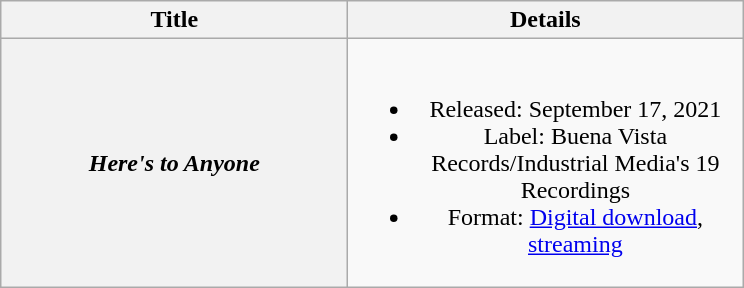<table class="wikitable plainrowheaders" style="text-align:center;">
<tr>
<th scope="col" style="width:14em;">Title</th>
<th scope="col" style="width:16em;">Details</th>
</tr>
<tr>
<th scope="row"><em>Here's to Anyone</em></th>
<td><br><ul><li>Released: September 17, 2021</li><li>Label: Buena Vista Records/Industrial Media's 19 Recordings</li><li>Format: <a href='#'>Digital download</a>, <a href='#'>streaming</a></li></ul></td>
</tr>
</table>
